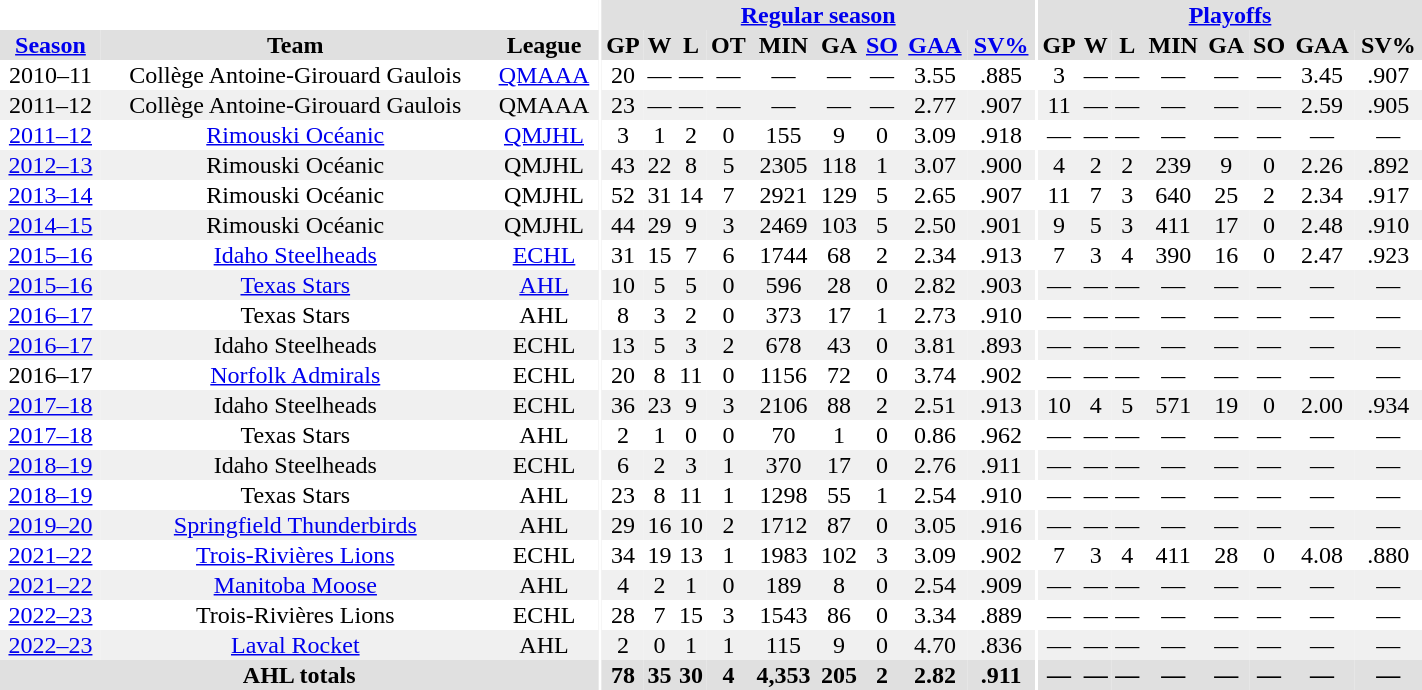<table border="0" cellpadding="1" cellspacing="0" style="text-align:center; width:75%">
<tr bgcolor="#e0e0e0">
<th colspan="3" bgcolor="#ffffff"></th>
<th rowspan="99" bgcolor="#ffffff"></th>
<th colspan="9" bgcolor="#e0e0e0"><a href='#'>Regular season</a></th>
<th rowspan="99" bgcolor="#ffffff"></th>
<th colspan="8" bgcolor="#e0e0e0"><a href='#'>Playoffs</a></th>
</tr>
<tr bgcolor="#e0e0e0">
<th><a href='#'>Season</a></th>
<th>Team</th>
<th>League</th>
<th>GP</th>
<th>W</th>
<th>L</th>
<th>OT</th>
<th>MIN</th>
<th>GA</th>
<th><a href='#'>SO</a></th>
<th><a href='#'>GAA</a></th>
<th><a href='#'>SV%</a></th>
<th>GP</th>
<th>W</th>
<th>L</th>
<th>MIN</th>
<th>GA</th>
<th>SO</th>
<th>GAA</th>
<th>SV%</th>
</tr>
<tr>
<td>2010–11</td>
<td>Collège Antoine-Girouard Gaulois</td>
<td><a href='#'>QMAAA</a></td>
<td>20</td>
<td>—</td>
<td>—</td>
<td>—</td>
<td>—</td>
<td>—</td>
<td>—</td>
<td>3.55</td>
<td>.885</td>
<td>3</td>
<td>—</td>
<td>—</td>
<td>—</td>
<td>—</td>
<td>—</td>
<td>3.45</td>
<td>.907</td>
</tr>
<tr bgcolor="#f0f0f0">
<td>2011–12</td>
<td>Collège Antoine-Girouard Gaulois</td>
<td>QMAAA</td>
<td>23</td>
<td>—</td>
<td>—</td>
<td>—</td>
<td>—</td>
<td>—</td>
<td>—</td>
<td>2.77</td>
<td>.907</td>
<td>11</td>
<td>—</td>
<td>—</td>
<td>—</td>
<td>—</td>
<td>—</td>
<td>2.59</td>
<td>.905</td>
</tr>
<tr>
<td><a href='#'>2011–12</a></td>
<td><a href='#'>Rimouski Océanic</a></td>
<td><a href='#'>QMJHL</a></td>
<td>3</td>
<td>1</td>
<td>2</td>
<td>0</td>
<td>155</td>
<td>9</td>
<td>0</td>
<td>3.09</td>
<td>.918</td>
<td>—</td>
<td>—</td>
<td>—</td>
<td>—</td>
<td>—</td>
<td>—</td>
<td>—</td>
<td>—</td>
</tr>
<tr bgcolor="#f0f0f0">
<td><a href='#'>2012–13</a></td>
<td>Rimouski Océanic</td>
<td>QMJHL</td>
<td>43</td>
<td>22</td>
<td>8</td>
<td>5</td>
<td>2305</td>
<td>118</td>
<td>1</td>
<td>3.07</td>
<td>.900</td>
<td>4</td>
<td>2</td>
<td>2</td>
<td>239</td>
<td>9</td>
<td>0</td>
<td>2.26</td>
<td>.892</td>
</tr>
<tr>
<td><a href='#'>2013–14</a></td>
<td>Rimouski Océanic</td>
<td>QMJHL</td>
<td>52</td>
<td>31</td>
<td>14</td>
<td>7</td>
<td>2921</td>
<td>129</td>
<td>5</td>
<td>2.65</td>
<td>.907</td>
<td>11</td>
<td>7</td>
<td>3</td>
<td>640</td>
<td>25</td>
<td>2</td>
<td>2.34</td>
<td>.917</td>
</tr>
<tr bgcolor="#f0f0f0">
<td><a href='#'>2014–15</a></td>
<td>Rimouski Océanic</td>
<td>QMJHL</td>
<td>44</td>
<td>29</td>
<td>9</td>
<td>3</td>
<td>2469</td>
<td>103</td>
<td>5</td>
<td>2.50</td>
<td>.901</td>
<td>9</td>
<td>5</td>
<td>3</td>
<td>411</td>
<td>17</td>
<td>0</td>
<td>2.48</td>
<td>.910</td>
</tr>
<tr>
<td><a href='#'>2015–16</a></td>
<td><a href='#'>Idaho Steelheads</a></td>
<td><a href='#'>ECHL</a></td>
<td>31</td>
<td>15</td>
<td>7</td>
<td>6</td>
<td>1744</td>
<td>68</td>
<td>2</td>
<td>2.34</td>
<td>.913</td>
<td>7</td>
<td>3</td>
<td>4</td>
<td>390</td>
<td>16</td>
<td>0</td>
<td>2.47</td>
<td>.923</td>
</tr>
<tr bgcolor="#f0f0f0">
<td><a href='#'>2015–16</a></td>
<td><a href='#'>Texas Stars</a></td>
<td><a href='#'>AHL</a></td>
<td>10</td>
<td>5</td>
<td>5</td>
<td>0</td>
<td>596</td>
<td>28</td>
<td>0</td>
<td>2.82</td>
<td>.903</td>
<td>—</td>
<td>—</td>
<td>—</td>
<td>—</td>
<td>—</td>
<td>—</td>
<td>—</td>
<td>—</td>
</tr>
<tr>
<td><a href='#'>2016–17</a></td>
<td>Texas Stars</td>
<td>AHL</td>
<td>8</td>
<td>3</td>
<td>2</td>
<td>0</td>
<td>373</td>
<td>17</td>
<td>1</td>
<td>2.73</td>
<td>.910</td>
<td>—</td>
<td>—</td>
<td>—</td>
<td>—</td>
<td>—</td>
<td>—</td>
<td>—</td>
<td>—</td>
</tr>
<tr bgcolor="#f0f0f0">
<td><a href='#'>2016–17</a></td>
<td>Idaho Steelheads</td>
<td>ECHL</td>
<td>13</td>
<td>5</td>
<td>3</td>
<td>2</td>
<td>678</td>
<td>43</td>
<td>0</td>
<td>3.81</td>
<td>.893</td>
<td>—</td>
<td>—</td>
<td>—</td>
<td>—</td>
<td>—</td>
<td>—</td>
<td>—</td>
<td>—</td>
</tr>
<tr>
<td>2016–17</td>
<td><a href='#'>Norfolk Admirals</a></td>
<td>ECHL</td>
<td>20</td>
<td>8</td>
<td>11</td>
<td>0</td>
<td>1156</td>
<td>72</td>
<td>0</td>
<td>3.74</td>
<td>.902</td>
<td>—</td>
<td>—</td>
<td>—</td>
<td>—</td>
<td>—</td>
<td>—</td>
<td>—</td>
<td>—</td>
</tr>
<tr bgcolor="#f0f0f0">
<td><a href='#'>2017–18</a></td>
<td>Idaho Steelheads</td>
<td>ECHL</td>
<td>36</td>
<td>23</td>
<td>9</td>
<td>3</td>
<td>2106</td>
<td>88</td>
<td>2</td>
<td>2.51</td>
<td>.913</td>
<td>10</td>
<td>4</td>
<td>5</td>
<td>571</td>
<td>19</td>
<td>0</td>
<td>2.00</td>
<td>.934</td>
</tr>
<tr>
<td><a href='#'>2017–18</a></td>
<td>Texas Stars</td>
<td>AHL</td>
<td>2</td>
<td>1</td>
<td>0</td>
<td>0</td>
<td>70</td>
<td>1</td>
<td>0</td>
<td>0.86</td>
<td>.962</td>
<td>—</td>
<td>—</td>
<td>—</td>
<td>—</td>
<td>—</td>
<td>—</td>
<td>—</td>
<td>—</td>
</tr>
<tr bgcolor="#f0f0f0">
<td><a href='#'>2018–19</a></td>
<td>Idaho Steelheads</td>
<td>ECHL</td>
<td>6</td>
<td>2</td>
<td>3</td>
<td>1</td>
<td>370</td>
<td>17</td>
<td>0</td>
<td>2.76</td>
<td>.911</td>
<td>—</td>
<td>—</td>
<td>—</td>
<td>—</td>
<td>—</td>
<td>—</td>
<td>—</td>
<td>—</td>
</tr>
<tr>
<td><a href='#'>2018–19</a></td>
<td>Texas Stars</td>
<td>AHL</td>
<td>23</td>
<td>8</td>
<td>11</td>
<td>1</td>
<td>1298</td>
<td>55</td>
<td>1</td>
<td>2.54</td>
<td>.910</td>
<td>—</td>
<td>—</td>
<td>—</td>
<td>—</td>
<td>—</td>
<td>—</td>
<td>—</td>
<td>—</td>
</tr>
<tr bgcolor="#f0f0f0">
<td><a href='#'>2019–20</a></td>
<td><a href='#'>Springfield Thunderbirds</a></td>
<td>AHL</td>
<td>29</td>
<td>16</td>
<td>10</td>
<td>2</td>
<td>1712</td>
<td>87</td>
<td>0</td>
<td>3.05</td>
<td>.916</td>
<td>—</td>
<td>—</td>
<td>—</td>
<td>—</td>
<td>—</td>
<td>—</td>
<td>—</td>
<td>—</td>
</tr>
<tr>
<td><a href='#'>2021–22</a></td>
<td><a href='#'>Trois-Rivières Lions</a></td>
<td>ECHL</td>
<td>34</td>
<td>19</td>
<td>13</td>
<td>1</td>
<td>1983</td>
<td>102</td>
<td>3</td>
<td>3.09</td>
<td>.902</td>
<td>7</td>
<td>3</td>
<td>4</td>
<td>411</td>
<td>28</td>
<td>0</td>
<td>4.08</td>
<td>.880</td>
</tr>
<tr bgcolor="#f0f0f0">
<td><a href='#'>2021–22</a></td>
<td><a href='#'>Manitoba Moose</a></td>
<td>AHL</td>
<td>4</td>
<td>2</td>
<td>1</td>
<td>0</td>
<td>189</td>
<td>8</td>
<td>0</td>
<td>2.54</td>
<td>.909</td>
<td>—</td>
<td>—</td>
<td>—</td>
<td>—</td>
<td>—</td>
<td>—</td>
<td>—</td>
<td>—</td>
</tr>
<tr>
<td><a href='#'>2022–23</a></td>
<td>Trois-Rivières Lions</td>
<td>ECHL</td>
<td>28</td>
<td>7</td>
<td>15</td>
<td>3</td>
<td>1543</td>
<td>86</td>
<td>0</td>
<td>3.34</td>
<td>.889</td>
<td>—</td>
<td>—</td>
<td>—</td>
<td>—</td>
<td>—</td>
<td>—</td>
<td>—</td>
<td>—</td>
</tr>
<tr bgcolor="#f0f0f0">
<td><a href='#'>2022–23</a></td>
<td><a href='#'>Laval Rocket</a></td>
<td>AHL</td>
<td>2</td>
<td>0</td>
<td>1</td>
<td>1</td>
<td>115</td>
<td>9</td>
<td>0</td>
<td>4.70</td>
<td>.836</td>
<td>—</td>
<td>—</td>
<td>—</td>
<td>—</td>
<td>—</td>
<td>—</td>
<td>—</td>
<td>—</td>
</tr>
<tr bgcolor="#e0e0e0">
<th colspan="3">AHL totals</th>
<th>78</th>
<th>35</th>
<th>30</th>
<th>4</th>
<th>4,353</th>
<th>205</th>
<th>2</th>
<th>2.82</th>
<th>.911</th>
<th>—</th>
<th>—</th>
<th>—</th>
<th>—</th>
<th>—</th>
<th>—</th>
<th>—</th>
<th>—</th>
</tr>
</table>
